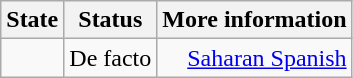<table class="wikitable sortable" style="text-align:right;">
<tr>
<th>State</th>
<th>Status</th>
<th>More information</th>
</tr>
<tr>
<td style="text-align:left;"></td>
<td>De facto</td>
<td><a href='#'>Saharan Spanish</a></td>
</tr>
</table>
